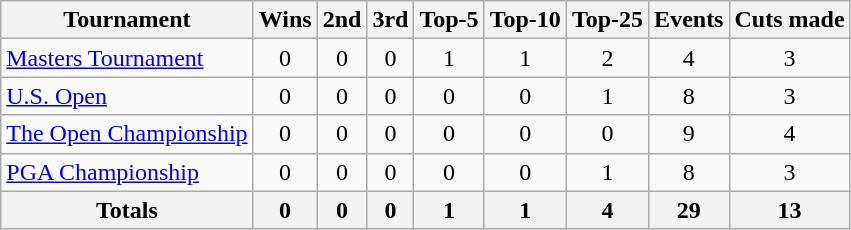<table class=wikitable style=text-align:center>
<tr>
<th>Tournament</th>
<th>Wins</th>
<th>2nd</th>
<th>3rd</th>
<th>Top-5</th>
<th>Top-10</th>
<th>Top-25</th>
<th>Events</th>
<th>Cuts made</th>
</tr>
<tr>
<td align=left><a href='#'>Masters Tournament</a></td>
<td>0</td>
<td>0</td>
<td>0</td>
<td>1</td>
<td>1</td>
<td>2</td>
<td>4</td>
<td>3</td>
</tr>
<tr>
<td align=left><a href='#'>U.S. Open</a></td>
<td>0</td>
<td>0</td>
<td>0</td>
<td>0</td>
<td>0</td>
<td>1</td>
<td>8</td>
<td>3</td>
</tr>
<tr>
<td align=left><a href='#'>The Open Championship</a></td>
<td>0</td>
<td>0</td>
<td>0</td>
<td>0</td>
<td>0</td>
<td>0</td>
<td>9</td>
<td>4</td>
</tr>
<tr>
<td align=left><a href='#'>PGA Championship</a></td>
<td>0</td>
<td>0</td>
<td>0</td>
<td>0</td>
<td>0</td>
<td>1</td>
<td>8</td>
<td>3</td>
</tr>
<tr>
<th>Totals</th>
<th>0</th>
<th>0</th>
<th>0</th>
<th>1</th>
<th>1</th>
<th>4</th>
<th>29</th>
<th>13</th>
</tr>
</table>
